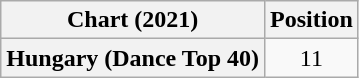<table class="wikitable plainrowheaders" style="text-align:center">
<tr>
<th>Chart (2021)</th>
<th>Position</th>
</tr>
<tr>
<th scope="row">Hungary (Dance Top 40)</th>
<td>11</td>
</tr>
</table>
